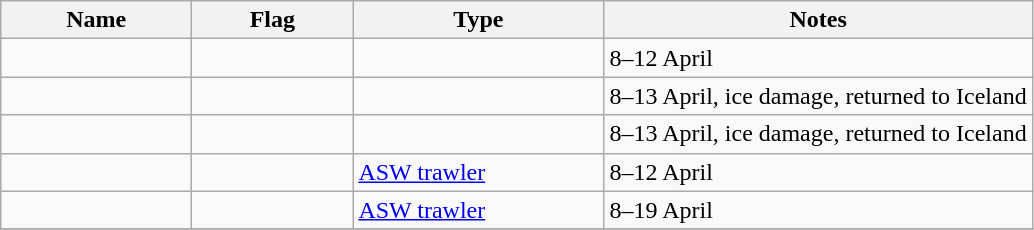<table class="wikitable sortable">
<tr>
<th scope="col" width="120px">Name</th>
<th scope="col" width="100px">Flag</th>
<th scope="col" width="160px">Type</th>
<th>Notes</th>
</tr>
<tr>
<td align="left"></td>
<td align="left"></td>
<td align="left"></td>
<td align="left">8–12 April</td>
</tr>
<tr>
<td align="left"></td>
<td align="left"></td>
<td align="left"></td>
<td align="left">8–13 April, ice damage, returned to Iceland</td>
</tr>
<tr>
<td align="left"></td>
<td align="left"></td>
<td align="left"></td>
<td align="left">8–13 April, ice damage, returned to Iceland</td>
</tr>
<tr>
<td align="left"></td>
<td align="left"></td>
<td align="left"><a href='#'>ASW trawler</a></td>
<td align="left">8–12 April</td>
</tr>
<tr>
<td align="left"></td>
<td align="left"></td>
<td align="left"><a href='#'>ASW trawler</a></td>
<td align="left">8–19 April</td>
</tr>
<tr>
</tr>
</table>
